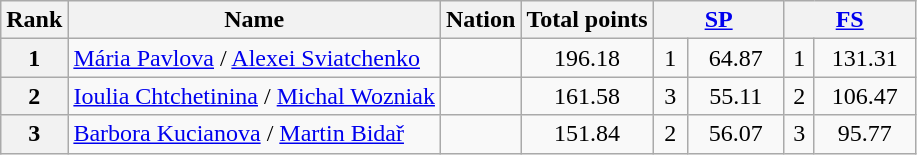<table class="wikitable sortable">
<tr>
<th>Rank</th>
<th>Name</th>
<th>Nation</th>
<th>Total points</th>
<th colspan=2 width=80px><a href='#'>SP</a></th>
<th colspan=2 width=80px><a href='#'>FS</a></th>
</tr>
<tr>
<th>1</th>
<td><a href='#'>Mária Pavlova</a> / <a href='#'>Alexei Sviatchenko</a></td>
<td></td>
<td align=center>196.18</td>
<td align=center>1</td>
<td align=center>64.87</td>
<td align=center>1</td>
<td align=center>131.31</td>
</tr>
<tr>
<th>2</th>
<td><a href='#'>Ioulia Chtchetinina</a> / <a href='#'>Michal Wozniak</a></td>
<td></td>
<td align="center">161.58</td>
<td align="center">3</td>
<td align="center">55.11</td>
<td align="center">2</td>
<td align="center">106.47</td>
</tr>
<tr>
<th>3</th>
<td><a href='#'>Barbora Kucianova</a> / <a href='#'>Martin Bidař</a></td>
<td></td>
<td align="center">151.84</td>
<td align="center">2</td>
<td align="center">56.07</td>
<td align="center">3</td>
<td align="center">95.77</td>
</tr>
</table>
